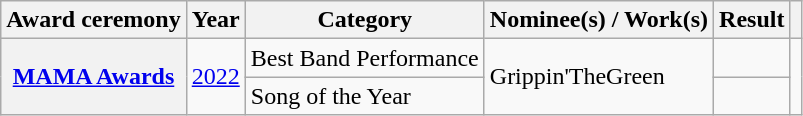<table class="wikitable plainrowheaders">
<tr>
<th scope="col">Award ceremony</th>
<th scope="col">Year</th>
<th scope="col">Category</th>
<th scope="col">Nominee(s) / Work(s)</th>
<th scope="col">Result</th>
<th scope="col" class="unsortable"></th>
</tr>
<tr>
<th scope="row" rowspan="2"><a href='#'>MAMA Awards</a></th>
<td style="text-align:center" rowspan="2"><a href='#'>2022</a></td>
<td>Best Band Performance</td>
<td rowspan="2" scope="row">Grippin'TheGreen</td>
<td></td>
<td rowspan="2"></td>
</tr>
<tr>
<td>Song of the Year</td>
<td></td>
</tr>
</table>
